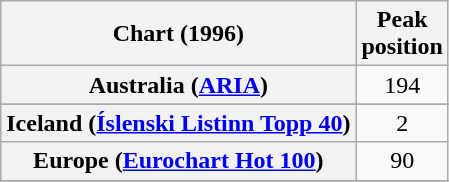<table class="wikitable sortable plainrowheaders" style="text-align:center">
<tr>
<th>Chart (1996)</th>
<th>Peak<br>position</th>
</tr>
<tr>
<th scope="row">Australia (<a href='#'>ARIA</a>)</th>
<td>194</td>
</tr>
<tr>
</tr>
<tr>
<th scope="row">Iceland (<a href='#'>Íslenski Listinn Topp 40</a>)</th>
<td>2</td>
</tr>
<tr>
<th scope="row">Europe (<a href='#'>Eurochart Hot 100</a>)</th>
<td>90</td>
</tr>
<tr>
</tr>
<tr>
</tr>
</table>
